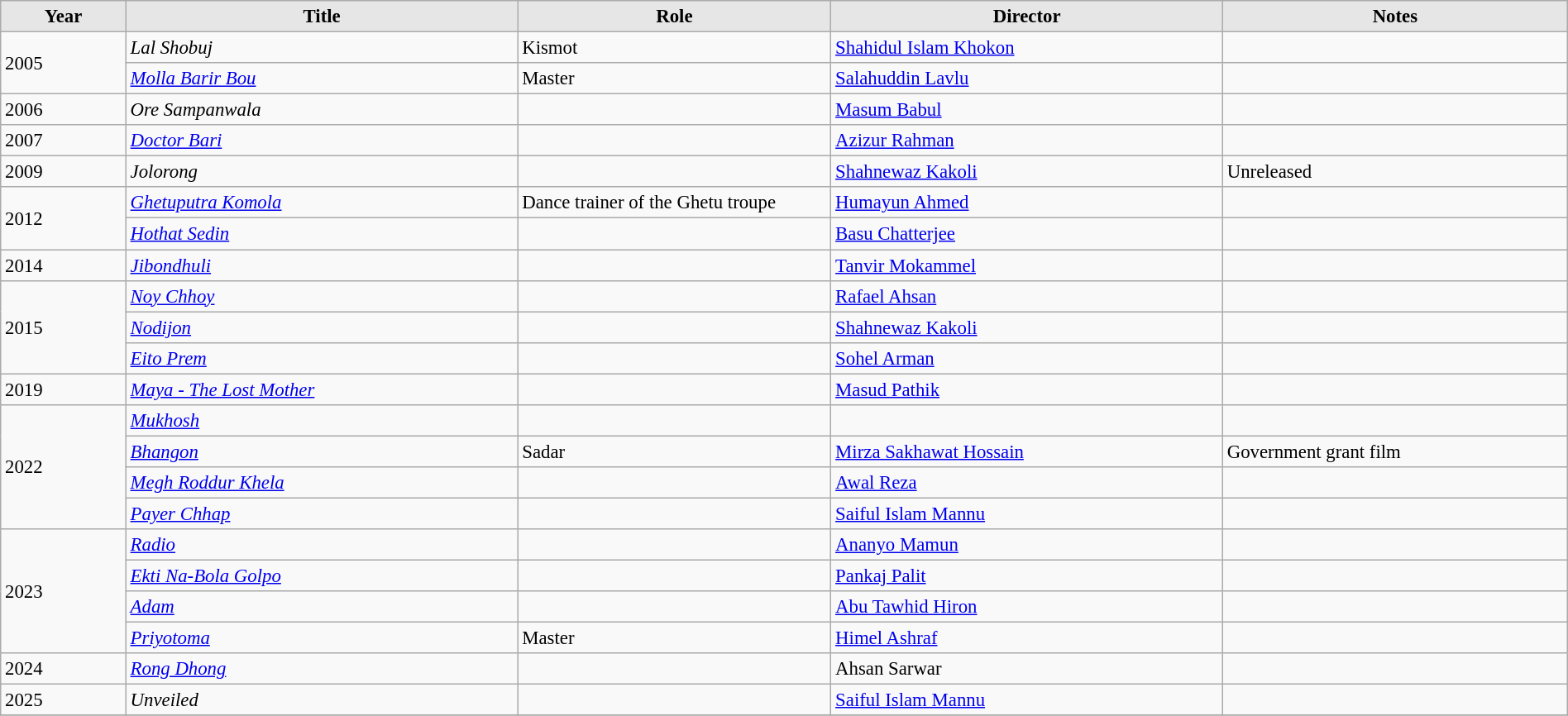<table class="wikitable sortable" style="width: 100%; border-collapse: collapse; font-size: 95%;">
<tr>
<th style="background: #e6e6e6; width: 8%;">Year</th>
<th style="background: #e6e6e6; width: 25%;">Title</th>
<th style="background: #e6e6e6; width: 20%;">Role</th>
<th style="background: #e6e6e6; width: 25%;">Director</th>
<th style="background: #e6e6e6; width: 22%;">Notes</th>
</tr>
<tr>
<td rowspan="2">2005</td>
<td><em>Lal Shobuj</em></td>
<td>Kismot</td>
<td><a href='#'>Shahidul Islam Khokon</a></td>
<td></td>
</tr>
<tr>
<td><em><a href='#'>Molla Barir Bou</a></em></td>
<td>Master</td>
<td><a href='#'>Salahuddin Lavlu</a></td>
<td></td>
</tr>
<tr>
<td>2006</td>
<td><em>Ore Sampanwala</em></td>
<td></td>
<td><a href='#'>Masum Babul</a></td>
<td></td>
</tr>
<tr>
<td>2007</td>
<td><em><a href='#'>Doctor Bari</a></em></td>
<td></td>
<td><a href='#'>Azizur Rahman</a></td>
<td></td>
</tr>
<tr>
<td>2009</td>
<td><em>Jolorong</em></td>
<td></td>
<td><a href='#'>Shahnewaz Kakoli</a></td>
<td>Unreleased</td>
</tr>
<tr>
<td rowspan="2">2012</td>
<td><em><a href='#'>Ghetuputra Komola</a></em></td>
<td>Dance trainer of the Ghetu troupe</td>
<td><a href='#'>Humayun Ahmed</a></td>
<td></td>
</tr>
<tr>
<td><em><a href='#'>Hothat Sedin</a></em></td>
<td></td>
<td><a href='#'>Basu Chatterjee</a></td>
<td></td>
</tr>
<tr>
<td>2014</td>
<td><em><a href='#'>Jibondhuli</a></em></td>
<td></td>
<td><a href='#'>Tanvir Mokammel</a></td>
<td></td>
</tr>
<tr>
<td rowspan="3">2015</td>
<td><em><a href='#'>Noy Chhoy</a></em></td>
<td></td>
<td><a href='#'>Rafael Ahsan</a></td>
<td></td>
</tr>
<tr>
<td><em><a href='#'>Nodijon</a></em></td>
<td></td>
<td><a href='#'>Shahnewaz Kakoli</a></td>
<td></td>
</tr>
<tr>
<td><em><a href='#'>Eito Prem</a></em></td>
<td></td>
<td><a href='#'>Sohel Arman</a></td>
<td></td>
</tr>
<tr>
<td>2019</td>
<td><em><a href='#'>Maya - The Lost Mother</a></em></td>
<td></td>
<td><a href='#'>Masud Pathik</a></td>
<td></td>
</tr>
<tr>
<td rowspan="4">2022</td>
<td><em><a href='#'>Mukhosh</a></em></td>
<td></td>
<td></td>
</tr>
<tr>
<td><em><a href='#'>Bhangon</a></em></td>
<td>Sadar</td>
<td><a href='#'>Mirza Sakhawat Hossain</a></td>
<td>Government grant film</td>
</tr>
<tr>
<td><em><a href='#'>Megh Roddur Khela</a></em></td>
<td></td>
<td><a href='#'>Awal Reza</a></td>
<td></td>
</tr>
<tr>
<td><em><a href='#'>Payer Chhap</a></em></td>
<td></td>
<td><a href='#'>Saiful Islam Mannu</a></td>
<td></td>
</tr>
<tr>
<td rowspan="4">2023</td>
<td><em><a href='#'>Radio</a></em></td>
<td></td>
<td><a href='#'>Ananyo Mamun</a></td>
<td></td>
</tr>
<tr>
<td><em><a href='#'>Ekti Na-Bola Golpo</a></em></td>
<td></td>
<td><a href='#'>Pankaj Palit</a></td>
<td></td>
</tr>
<tr>
<td><em><a href='#'>Adam</a></em></td>
<td></td>
<td><a href='#'>Abu Tawhid Hiron</a></td>
<td></td>
</tr>
<tr>
<td><em><a href='#'>Priyotoma</a></em></td>
<td>Master</td>
<td><a href='#'>Himel Ashraf</a></td>
<td></td>
</tr>
<tr>
<td>2024</td>
<td><em><a href='#'>Rong Dhong</a></em></td>
<td></td>
<td>Ahsan Sarwar</td>
<td></td>
</tr>
<tr>
<td>2025</td>
<td><em>Unveiled</em></td>
<td></td>
<td><a href='#'>Saiful Islam Mannu</a></td>
<td></td>
</tr>
<tr>
</tr>
</table>
